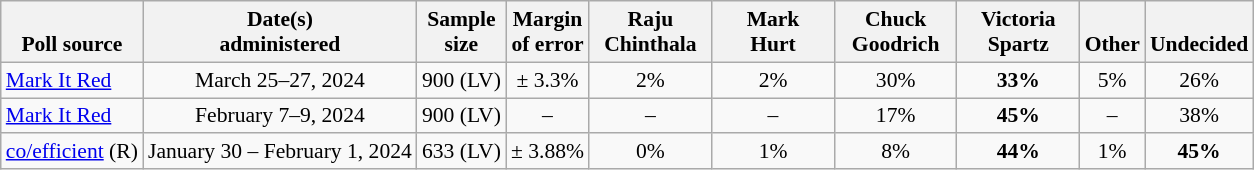<table class="wikitable" style="font-size:90%;text-align:center;">
<tr valign=bottom>
<th>Poll source</th>
<th>Date(s)<br>administered</th>
<th>Sample<br>size</th>
<th>Margin<br>of error</th>
<th style="width:75px;">Raju<br>Chinthala</th>
<th style="width:75px;">Mark<br>Hurt</th>
<th style="width:75px;">Chuck<br>Goodrich</th>
<th style="width:75px;">Victoria<br>Spartz</th>
<th>Other</th>
<th>Undecided</th>
</tr>
<tr>
<td style="text-align:left;"><a href='#'>Mark It Red</a></td>
<td>March 25–27, 2024</td>
<td>900 (LV)</td>
<td>± 3.3%</td>
<td>2%</td>
<td>2%</td>
<td>30%</td>
<td><strong>33%</strong></td>
<td>5%</td>
<td>26%</td>
</tr>
<tr>
<td style="text-align:left;"><a href='#'>Mark It Red</a></td>
<td>February 7–9, 2024</td>
<td>900 (LV)</td>
<td>–</td>
<td>–</td>
<td>–</td>
<td>17%</td>
<td><strong>45%</strong></td>
<td>–</td>
<td>38%</td>
</tr>
<tr>
<td style="text-align:left;"><a href='#'>co/efficient</a> (R)</td>
<td>January 30 – February 1, 2024</td>
<td>633 (LV)</td>
<td>± 3.88%</td>
<td>0%</td>
<td>1%</td>
<td>8%</td>
<td><strong>44%</strong></td>
<td>1%</td>
<td><strong>45%</strong></td>
</tr>
</table>
